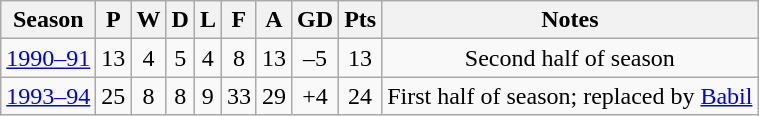<table class="wikitable" style="text-align:center;">
<tr>
<th>Season</th>
<th>P</th>
<th>W</th>
<th>D</th>
<th>L</th>
<th>F</th>
<th>A</th>
<th>GD</th>
<th>Pts</th>
<th>Notes</th>
</tr>
<tr>
<td><a href='#'>1990–91</a></td>
<td>13</td>
<td>4</td>
<td>5</td>
<td>4</td>
<td>8</td>
<td>13</td>
<td>–5</td>
<td>13</td>
<td>Second half of season</td>
</tr>
<tr>
<td><a href='#'>1993–94</a></td>
<td>25</td>
<td>8</td>
<td>8</td>
<td>9</td>
<td>33</td>
<td>29</td>
<td>+4</td>
<td>24</td>
<td>First half of season; replaced by <a href='#'>Babil</a></td>
</tr>
</table>
